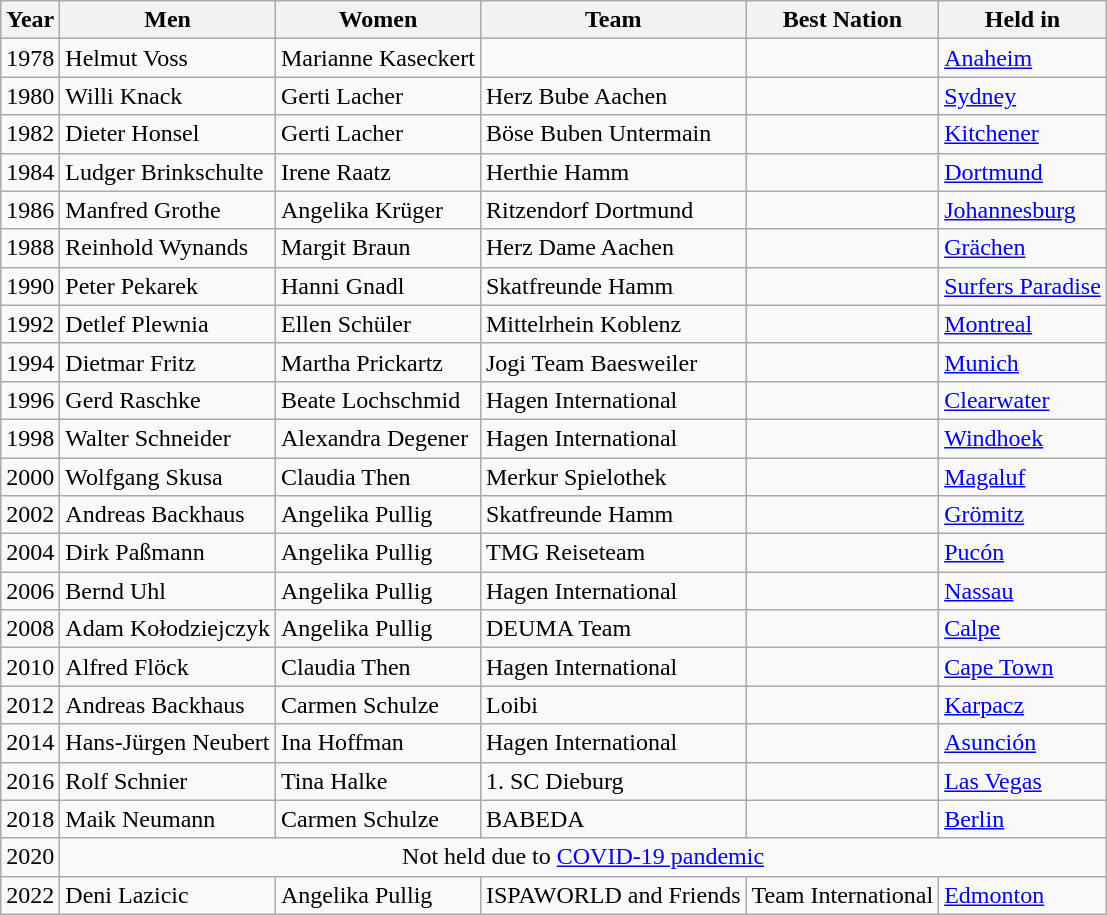<table class="wikitable">
<tr class="hintergrundfarbe8">
<th>Year</th>
<th>Men</th>
<th>Women</th>
<th>Team</th>
<th>Best Nation</th>
<th>Held in</th>
</tr>
<tr>
<td>1978</td>
<td> Helmut Voss</td>
<td> Marianne Kaseckert</td>
<td></td>
<td></td>
<td> <a href='#'>Anaheim</a></td>
</tr>
<tr>
<td>1980</td>
<td> Willi Knack</td>
<td> Gerti Lacher</td>
<td> Herz Bube Aachen</td>
<td></td>
<td> <a href='#'>Sydney</a></td>
</tr>
<tr>
<td>1982</td>
<td> Dieter Honsel</td>
<td> Gerti Lacher</td>
<td> Böse Buben Untermain</td>
<td></td>
<td> <a href='#'>Kitchener</a></td>
</tr>
<tr>
<td>1984</td>
<td> Ludger Brinkschulte</td>
<td> Irene Raatz</td>
<td> Herthie Hamm</td>
<td></td>
<td> <a href='#'>Dortmund</a></td>
</tr>
<tr>
<td>1986</td>
<td> Manfred Grothe</td>
<td> Angelika Krüger</td>
<td> Ritzendorf Dortmund</td>
<td></td>
<td> <a href='#'>Johannesburg</a></td>
</tr>
<tr>
<td>1988</td>
<td> Reinhold Wynands</td>
<td> Margit Braun</td>
<td> Herz Dame Aachen</td>
<td></td>
<td> <a href='#'>Grächen</a></td>
</tr>
<tr>
<td>1990</td>
<td> Peter Pekarek</td>
<td> Hanni Gnadl</td>
<td> Skatfreunde Hamm</td>
<td></td>
<td> <a href='#'>Surfers Paradise</a></td>
</tr>
<tr>
<td>1992</td>
<td> Detlef Plewnia</td>
<td> Ellen Schüler</td>
<td> Mittelrhein Koblenz</td>
<td></td>
<td> <a href='#'>Montreal</a></td>
</tr>
<tr>
<td>1994</td>
<td> Dietmar Fritz</td>
<td> Martha Prickartz</td>
<td> Jogi Team Baesweiler</td>
<td></td>
<td> <a href='#'>Munich</a></td>
</tr>
<tr>
<td>1996</td>
<td> Gerd Raschke</td>
<td> Beate Lochschmid</td>
<td> Hagen International</td>
<td></td>
<td> <a href='#'>Clearwater</a></td>
</tr>
<tr>
<td>1998</td>
<td> Walter Schneider</td>
<td> Alexandra Degener</td>
<td> Hagen International</td>
<td></td>
<td> <a href='#'>Windhoek</a></td>
</tr>
<tr>
<td>2000</td>
<td> Wolfgang Skusa</td>
<td> Claudia Then</td>
<td> Merkur Spielothek</td>
<td></td>
<td> <a href='#'>Magaluf</a></td>
</tr>
<tr>
<td>2002</td>
<td> Andreas Backhaus</td>
<td> Angelika Pullig</td>
<td> Skatfreunde Hamm</td>
<td></td>
<td> <a href='#'>Grömitz</a></td>
</tr>
<tr>
<td>2004</td>
<td> Dirk Paßmann</td>
<td> Angelika Pullig</td>
<td> TMG Reiseteam</td>
<td></td>
<td> <a href='#'>Pucón</a></td>
</tr>
<tr>
<td>2006</td>
<td> Bernd Uhl</td>
<td> Angelika Pullig</td>
<td> Hagen International</td>
<td></td>
<td> <a href='#'>Nassau</a></td>
</tr>
<tr>
<td>2008</td>
<td> Adam Kołodziejczyk</td>
<td> Angelika Pullig</td>
<td> DEUMA Team</td>
<td></td>
<td> <a href='#'>Calpe</a></td>
</tr>
<tr>
<td>2010</td>
<td> Alfred Flöck</td>
<td> Claudia Then</td>
<td> Hagen International</td>
<td></td>
<td> <a href='#'>Cape Town</a></td>
</tr>
<tr>
<td>2012</td>
<td> Andreas Backhaus</td>
<td> Carmen Schulze</td>
<td> Loibi</td>
<td></td>
<td> <a href='#'>Karpacz</a></td>
</tr>
<tr>
<td>2014</td>
<td> Hans-Jürgen Neubert</td>
<td> Ina Hoffman</td>
<td> Hagen International</td>
<td></td>
<td> <a href='#'>Asunción</a></td>
</tr>
<tr>
<td>2016</td>
<td> Rolf Schnier</td>
<td> Tina Halke</td>
<td> 1. SC Dieburg</td>
<td></td>
<td> <a href='#'>Las Vegas</a></td>
</tr>
<tr>
<td>2018</td>
<td> Maik Neumann</td>
<td> Carmen Schulze</td>
<td> BABEDA</td>
<td></td>
<td> <a href='#'>Berlin</a></td>
</tr>
<tr>
<td>2020</td>
<td colspan=5 align=center>Not held due to <a href='#'>COVID-19 pandemic</a></td>
</tr>
<tr>
<td>2022</td>
<td> Deni Lazicic</td>
<td> Angelika Pullig</td>
<td>ISPAWORLD and Friends</td>
<td> Team International</td>
<td> <a href='#'>Edmonton</a></td>
</tr>
</table>
